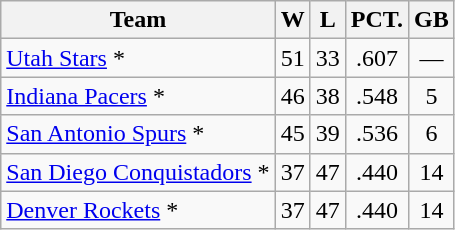<table class="wikitable" style="text-align:center;">
<tr>
<th>Team</th>
<th>W</th>
<th>L</th>
<th>PCT.</th>
<th>GB</th>
</tr>
<tr>
<td align="left"><a href='#'>Utah Stars</a> *</td>
<td>51</td>
<td>33</td>
<td>.607</td>
<td>—</td>
</tr>
<tr>
<td align="left"><a href='#'>Indiana Pacers</a> *</td>
<td>46</td>
<td>38</td>
<td>.548</td>
<td>5</td>
</tr>
<tr>
<td align="left"><a href='#'>San Antonio Spurs</a> *</td>
<td>45</td>
<td>39</td>
<td>.536</td>
<td>6</td>
</tr>
<tr>
<td align="left"><a href='#'>San Diego Conquistadors</a> *</td>
<td>37</td>
<td>47</td>
<td>.440</td>
<td>14</td>
</tr>
<tr>
<td align="left"><a href='#'>Denver Rockets</a> *</td>
<td>37</td>
<td>47</td>
<td>.440</td>
<td>14</td>
</tr>
</table>
